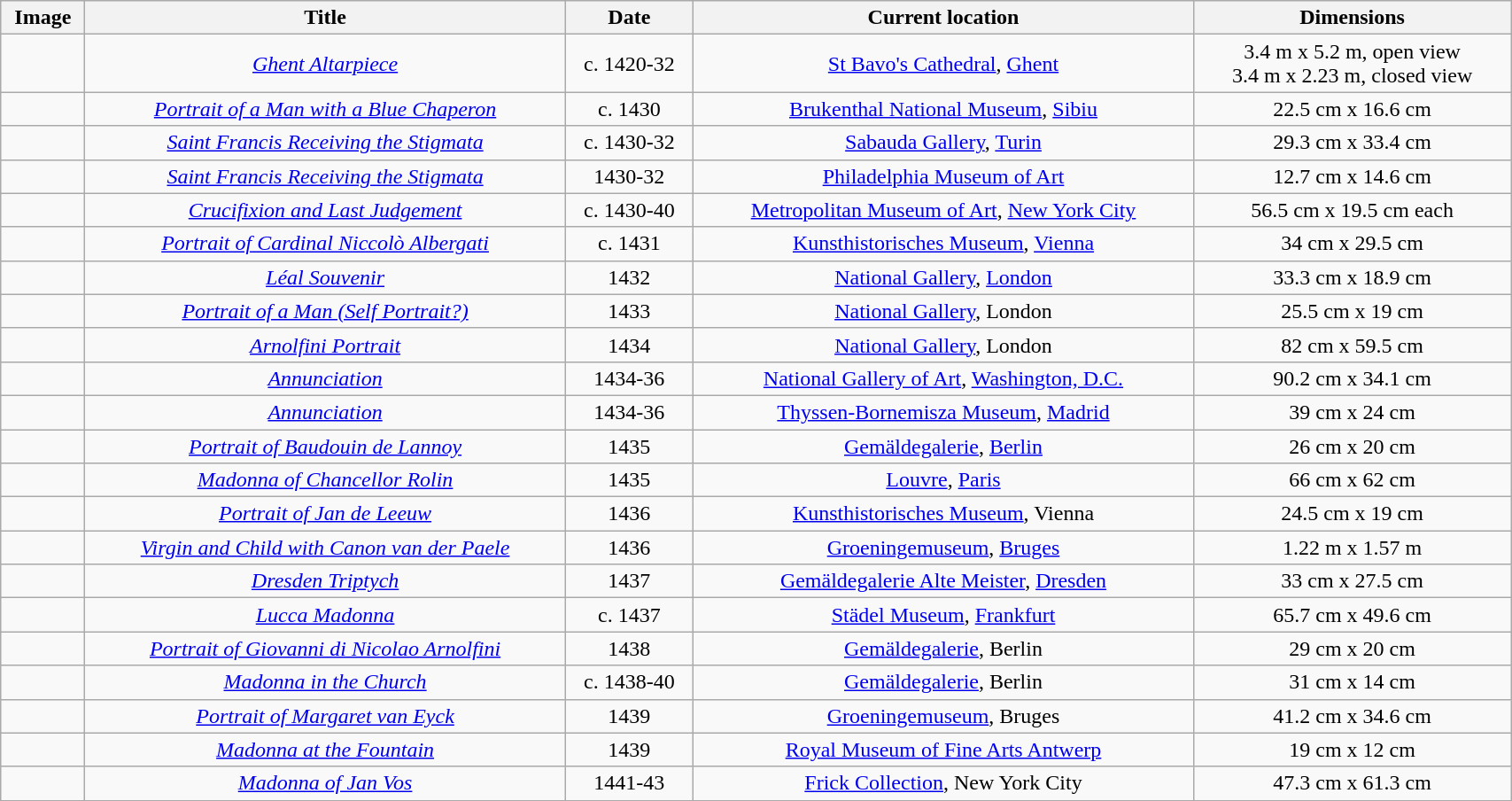<table class="wikitable sortable" style="font-size:100%; text-align: center; width:90%">
<tr>
<th>Image</th>
<th>Title</th>
<th>Date</th>
<th>Current location</th>
<th>Dimensions</th>
</tr>
<tr>
<td><br></td>
<td><em><a href='#'>Ghent Altarpiece</a></em></td>
<td>c. 1420-32</td>
<td><a href='#'>St Bavo's Cathedral</a>, <a href='#'>Ghent</a></td>
<td>3.4 m x 5.2 m, open view<br> 3.4 m x 2.23 m, closed view</td>
</tr>
<tr>
<td></td>
<td><em><a href='#'>Portrait of a Man with a Blue Chaperon</a></em></td>
<td>c. 1430</td>
<td><a href='#'>Brukenthal National Museum</a>, <a href='#'>Sibiu</a></td>
<td>22.5 cm x 16.6 cm</td>
</tr>
<tr>
<td></td>
<td><em><a href='#'>Saint Francis Receiving the Stigmata</a></em></td>
<td>c. 1430-32</td>
<td><a href='#'>Sabauda Gallery</a>, <a href='#'>Turin</a></td>
<td>29.3 cm x 33.4 cm</td>
</tr>
<tr>
<td></td>
<td><em><a href='#'>Saint Francis Receiving the Stigmata</a></em></td>
<td>1430-32</td>
<td><a href='#'>Philadelphia Museum of Art</a></td>
<td>12.7 cm x 14.6 cm</td>
</tr>
<tr>
<td></td>
<td><em><a href='#'>Crucifixion and Last Judgement</a></em></td>
<td>c. 1430-40</td>
<td><a href='#'>Metropolitan Museum of Art</a>, <a href='#'>New York City</a></td>
<td>56.5 cm x 19.5 cm each</td>
</tr>
<tr>
<td></td>
<td><em><a href='#'>Portrait of Cardinal Niccolò Albergati</a></em></td>
<td>c. 1431</td>
<td><a href='#'>Kunsthistorisches Museum</a>, <a href='#'>Vienna</a></td>
<td>34 cm x 29.5 cm</td>
</tr>
<tr>
<td></td>
<td><em><a href='#'>Léal Souvenir</a></em></td>
<td>1432</td>
<td><a href='#'>National Gallery</a>, <a href='#'>London</a></td>
<td>33.3 cm x 18.9 cm</td>
</tr>
<tr>
<td></td>
<td><em><a href='#'>Portrait of a Man (Self Portrait?)</a></em></td>
<td>1433</td>
<td><a href='#'>National Gallery</a>, London</td>
<td>25.5 cm x 19 cm</td>
</tr>
<tr>
<td></td>
<td><em><a href='#'>Arnolfini Portrait</a></em></td>
<td>1434</td>
<td><a href='#'>National Gallery</a>, London</td>
<td>82 cm x 59.5 cm</td>
</tr>
<tr>
<td></td>
<td><em><a href='#'>Annunciation</a></em></td>
<td>1434-36</td>
<td><a href='#'>National Gallery of Art</a>, <a href='#'>Washington, D.C.</a></td>
<td>90.2 cm x 34.1 cm</td>
</tr>
<tr>
<td></td>
<td><em><a href='#'>Annunciation</a></em></td>
<td>1434-36</td>
<td><a href='#'>Thyssen-Bornemisza Museum</a>, <a href='#'>Madrid</a></td>
<td>39 cm x 24 cm</td>
</tr>
<tr>
<td></td>
<td><em><a href='#'>Portrait of Baudouin de Lannoy</a></em></td>
<td>1435</td>
<td><a href='#'>Gemäldegalerie</a>, <a href='#'>Berlin</a></td>
<td>26 cm x 20 cm</td>
</tr>
<tr>
<td></td>
<td><em><a href='#'>Madonna of Chancellor Rolin</a></em></td>
<td>1435</td>
<td><a href='#'>Louvre</a>, <a href='#'>Paris</a></td>
<td>66 cm x 62 cm</td>
</tr>
<tr>
<td></td>
<td><em><a href='#'>Portrait of Jan de Leeuw</a></em></td>
<td>1436</td>
<td><a href='#'>Kunsthistorisches Museum</a>, Vienna</td>
<td>24.5 cm x 19 cm</td>
</tr>
<tr>
<td></td>
<td><em><a href='#'>Virgin and Child with Canon van der Paele</a></em></td>
<td>1436</td>
<td><a href='#'>Groeningemuseum</a>, <a href='#'>Bruges</a></td>
<td>1.22 m x 1.57 m</td>
</tr>
<tr>
<td></td>
<td><em><a href='#'>Dresden Triptych</a></em></td>
<td>1437</td>
<td><a href='#'>Gemäldegalerie Alte Meister</a>, <a href='#'>Dresden</a></td>
<td>33 cm x 27.5 cm</td>
</tr>
<tr>
<td></td>
<td><em><a href='#'>Lucca Madonna</a></em></td>
<td>c. 1437</td>
<td><a href='#'>Städel Museum</a>, <a href='#'>Frankfurt</a></td>
<td>65.7 cm x 49.6 cm</td>
</tr>
<tr>
<td></td>
<td><em><a href='#'>Portrait of Giovanni di Nicolao Arnolfini</a></em></td>
<td>1438</td>
<td><a href='#'>Gemäldegalerie</a>, Berlin</td>
<td>29 cm x 20 cm</td>
</tr>
<tr>
<td></td>
<td><em><a href='#'>Madonna in the Church</a></em></td>
<td>c. 1438-40</td>
<td><a href='#'>Gemäldegalerie</a>, Berlin</td>
<td>31 cm x 14 cm</td>
</tr>
<tr>
<td></td>
<td><em><a href='#'>Portrait of Margaret van Eyck</a></em></td>
<td>1439</td>
<td><a href='#'>Groeningemuseum</a>, Bruges</td>
<td>41.2 cm x 34.6 cm</td>
</tr>
<tr>
<td></td>
<td><em><a href='#'>Madonna at the Fountain</a></em></td>
<td>1439</td>
<td><a href='#'>Royal Museum of Fine Arts Antwerp</a></td>
<td>19 cm x 12 cm</td>
</tr>
<tr>
<td></td>
<td><em><a href='#'>Madonna of Jan Vos</a></em></td>
<td>1441-43</td>
<td><a href='#'>Frick Collection</a>, New York City</td>
<td>47.3 cm x 61.3 cm</td>
</tr>
<tr>
</tr>
</table>
